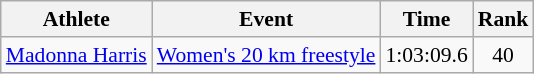<table class="wikitable" border="1" style="font-size:90%">
<tr>
<th>Athlete</th>
<th>Event</th>
<th>Time</th>
<th>Rank</th>
</tr>
<tr>
<td><a href='#'>Madonna Harris</a></td>
<td><a href='#'>Women's 20 km freestyle</a></td>
<td align=center>1:03:09.6</td>
<td align=center>40</td>
</tr>
</table>
